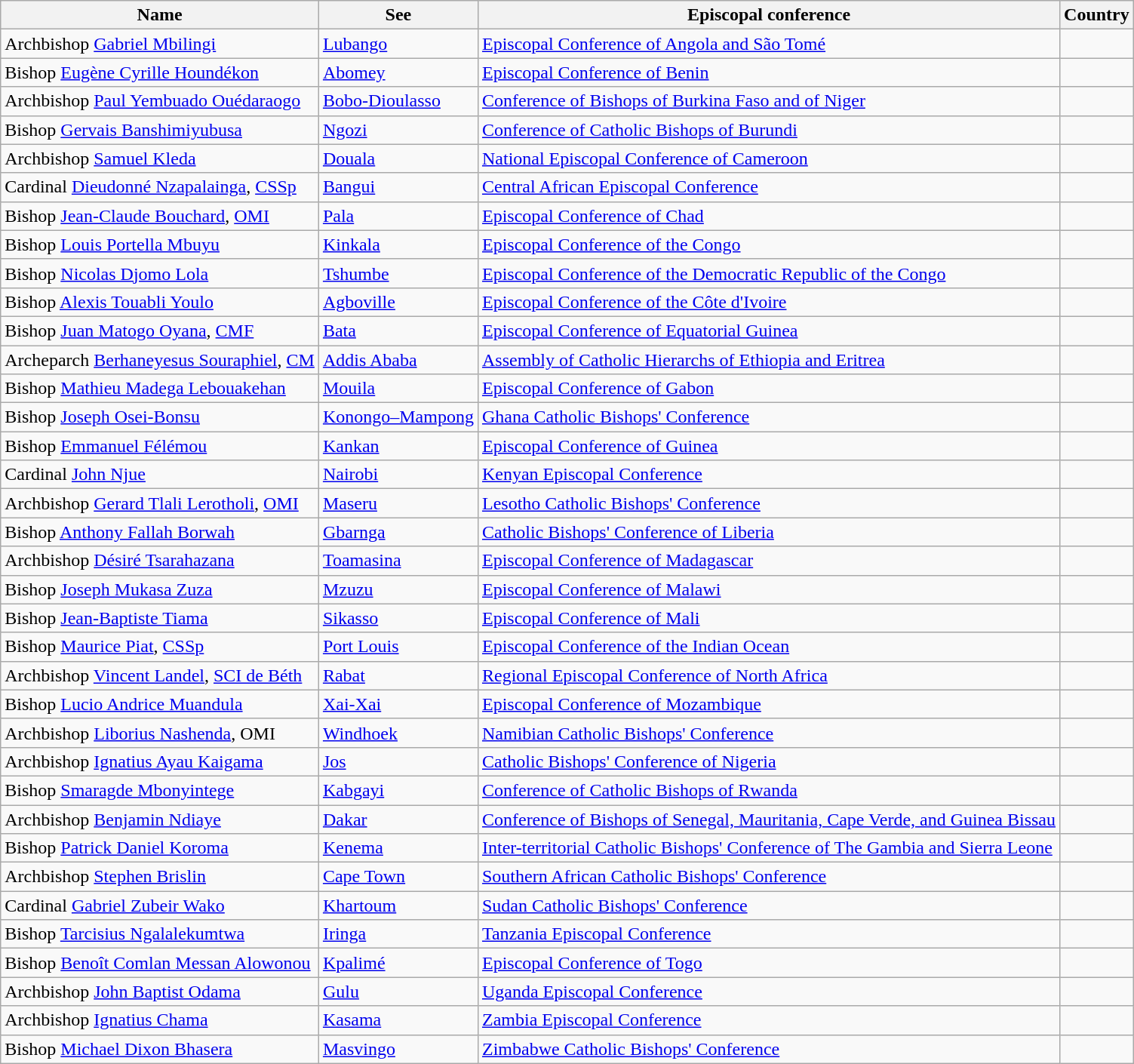<table class="wikitable">
<tr>
<th>Name</th>
<th>See</th>
<th>Episcopal conference</th>
<th>Country</th>
</tr>
<tr>
<td>Archbishop <a href='#'>Gabriel Mbilingi</a></td>
<td><a href='#'>Lubango</a></td>
<td><a href='#'>Episcopal Conference of Angola and São Tomé</a></td>
<td></td>
</tr>
<tr>
<td>Bishop <a href='#'>Eugène Cyrille Houndékon</a></td>
<td><a href='#'>Abomey</a></td>
<td><a href='#'>Episcopal Conference of Benin</a></td>
<td></td>
</tr>
<tr>
<td>Archbishop <a href='#'>Paul Yembuado Ouédaraogo</a></td>
<td><a href='#'>Bobo-Dioulasso</a></td>
<td><a href='#'>Conference of Bishops of Burkina Faso and of Niger</a></td>
<td></td>
</tr>
<tr>
<td>Bishop <a href='#'>Gervais Banshimiyubusa</a></td>
<td><a href='#'>Ngozi</a></td>
<td><a href='#'>Conference of Catholic Bishops of Burundi</a></td>
<td></td>
</tr>
<tr>
<td>Archbishop <a href='#'>Samuel Kleda</a></td>
<td><a href='#'>Douala</a></td>
<td><a href='#'>National Episcopal Conference of Cameroon</a></td>
<td></td>
</tr>
<tr>
<td>Cardinal <a href='#'>Dieudonné Nzapalainga</a>, <a href='#'>CSSp</a></td>
<td><a href='#'>Bangui</a></td>
<td><a href='#'>Central African Episcopal Conference</a></td>
<td></td>
</tr>
<tr>
<td>Bishop <a href='#'>Jean-Claude Bouchard</a>, <a href='#'>OMI</a></td>
<td><a href='#'>Pala</a></td>
<td><a href='#'>Episcopal Conference of Chad</a></td>
<td></td>
</tr>
<tr>
<td>Bishop <a href='#'>Louis Portella Mbuyu</a></td>
<td><a href='#'>Kinkala</a></td>
<td><a href='#'>Episcopal Conference of the Congo</a></td>
<td></td>
</tr>
<tr>
<td>Bishop <a href='#'>Nicolas Djomo Lola</a></td>
<td><a href='#'>Tshumbe</a></td>
<td><a href='#'>Episcopal Conference of the Democratic Republic of the Congo</a></td>
<td></td>
</tr>
<tr>
<td>Bishop <a href='#'>Alexis Touabli Youlo</a></td>
<td><a href='#'>Agboville</a></td>
<td><a href='#'>Episcopal Conference of the Côte d'Ivoire</a></td>
<td></td>
</tr>
<tr>
<td>Bishop <a href='#'>Juan Matogo Oyana</a>, <a href='#'>CMF</a></td>
<td><a href='#'>Bata</a></td>
<td><a href='#'>Episcopal Conference of Equatorial Guinea</a></td>
<td></td>
</tr>
<tr>
<td>Archeparch <a href='#'>Berhaneyesus Souraphiel</a>, <a href='#'>CM</a></td>
<td><a href='#'>Addis Ababa</a></td>
<td><a href='#'>Assembly of Catholic Hierarchs of Ethiopia and Eritrea</a></td>
<td></td>
</tr>
<tr>
<td>Bishop <a href='#'>Mathieu Madega Lebouakehan</a></td>
<td><a href='#'>Mouila</a></td>
<td><a href='#'>Episcopal Conference of Gabon</a></td>
<td></td>
</tr>
<tr>
<td>Bishop <a href='#'>Joseph Osei-Bonsu</a></td>
<td><a href='#'>Konongo–Mampong</a></td>
<td><a href='#'>Ghana Catholic Bishops' Conference</a></td>
<td></td>
</tr>
<tr>
<td>Bishop <a href='#'>Emmanuel Félémou</a></td>
<td><a href='#'>Kankan</a></td>
<td><a href='#'>Episcopal Conference of Guinea</a></td>
<td></td>
</tr>
<tr>
<td>Cardinal <a href='#'>John Njue</a></td>
<td><a href='#'>Nairobi</a></td>
<td><a href='#'>Kenyan Episcopal Conference</a></td>
<td></td>
</tr>
<tr>
<td>Archbishop <a href='#'>Gerard Tlali Lerotholi</a>, <a href='#'>OMI</a></td>
<td><a href='#'>Maseru</a></td>
<td><a href='#'>Lesotho Catholic Bishops' Conference</a></td>
<td></td>
</tr>
<tr>
<td>Bishop <a href='#'>Anthony Fallah Borwah</a></td>
<td><a href='#'>Gbarnga</a></td>
<td><a href='#'>Catholic Bishops' Conference of Liberia</a></td>
<td></td>
</tr>
<tr>
<td>Archbishop <a href='#'>Désiré Tsarahazana</a></td>
<td><a href='#'>Toamasina</a></td>
<td><a href='#'>Episcopal Conference of Madagascar</a></td>
<td></td>
</tr>
<tr>
<td>Bishop <a href='#'>Joseph Mukasa Zuza</a></td>
<td><a href='#'>Mzuzu</a></td>
<td><a href='#'>Episcopal Conference of Malawi</a></td>
<td></td>
</tr>
<tr>
<td>Bishop <a href='#'>Jean-Baptiste Tiama</a></td>
<td><a href='#'>Sikasso</a></td>
<td><a href='#'>Episcopal Conference of Mali</a></td>
<td></td>
</tr>
<tr>
<td>Bishop <a href='#'>Maurice Piat</a>, <a href='#'>CSSp</a></td>
<td><a href='#'>Port Louis</a></td>
<td><a href='#'>Episcopal Conference of the Indian Ocean</a></td>
<td></td>
</tr>
<tr>
<td>Archbishop <a href='#'>Vincent Landel</a>, <a href='#'>SCI de Béth</a></td>
<td><a href='#'>Rabat</a></td>
<td><a href='#'>Regional Episcopal Conference of North Africa</a></td>
<td></td>
</tr>
<tr>
<td>Bishop <a href='#'>Lucio Andrice Muandula</a></td>
<td><a href='#'>Xai-Xai</a></td>
<td><a href='#'>Episcopal Conference of Mozambique</a></td>
<td></td>
</tr>
<tr>
<td>Archbishop <a href='#'>Liborius Nashenda</a>, OMI</td>
<td><a href='#'>Windhoek</a></td>
<td><a href='#'>Namibian Catholic Bishops' Conference</a></td>
<td></td>
</tr>
<tr>
<td>Archbishop <a href='#'>Ignatius Ayau Kaigama</a></td>
<td><a href='#'>Jos</a></td>
<td><a href='#'>Catholic Bishops' Conference of Nigeria</a></td>
<td></td>
</tr>
<tr>
<td>Bishop <a href='#'>Smaragde Mbonyintege</a></td>
<td><a href='#'>Kabgayi</a></td>
<td><a href='#'>Conference of Catholic Bishops of Rwanda</a></td>
<td></td>
</tr>
<tr>
<td>Archbishop <a href='#'>Benjamin Ndiaye</a></td>
<td><a href='#'>Dakar</a></td>
<td><a href='#'>Conference of Bishops of Senegal, Mauritania, Cape Verde, and Guinea Bissau</a></td>
<td></td>
</tr>
<tr>
<td>Bishop <a href='#'>Patrick Daniel Koroma</a></td>
<td><a href='#'>Kenema</a></td>
<td><a href='#'>Inter-territorial Catholic Bishops' Conference of The Gambia and Sierra Leone</a></td>
<td></td>
</tr>
<tr>
<td>Archbishop <a href='#'>Stephen Brislin</a></td>
<td><a href='#'>Cape Town</a></td>
<td><a href='#'>Southern African Catholic Bishops' Conference</a></td>
<td></td>
</tr>
<tr>
<td>Cardinal <a href='#'>Gabriel Zubeir Wako</a></td>
<td><a href='#'>Khartoum</a></td>
<td><a href='#'>Sudan Catholic Bishops' Conference</a></td>
<td></td>
</tr>
<tr>
<td>Bishop <a href='#'>Tarcisius Ngalalekumtwa</a></td>
<td><a href='#'>Iringa</a></td>
<td><a href='#'>Tanzania Episcopal Conference</a></td>
<td></td>
</tr>
<tr>
<td>Bishop <a href='#'>Benoît Comlan Messan Alowonou</a></td>
<td><a href='#'>Kpalimé</a></td>
<td><a href='#'>Episcopal Conference of Togo</a></td>
<td></td>
</tr>
<tr>
<td>Archbishop <a href='#'>John Baptist Odama</a></td>
<td><a href='#'>Gulu</a></td>
<td><a href='#'>Uganda Episcopal Conference</a></td>
<td></td>
</tr>
<tr>
<td>Archbishop <a href='#'>Ignatius Chama</a></td>
<td><a href='#'>Kasama</a></td>
<td><a href='#'>Zambia Episcopal Conference</a></td>
<td></td>
</tr>
<tr>
<td>Bishop <a href='#'>Michael Dixon Bhasera</a></td>
<td><a href='#'>Masvingo</a></td>
<td><a href='#'>Zimbabwe Catholic Bishops' Conference</a></td>
<td></td>
</tr>
</table>
